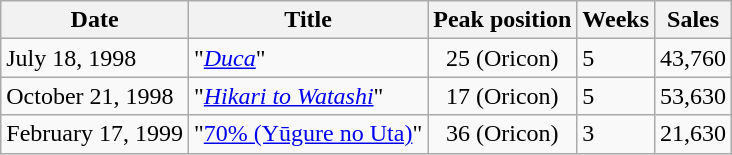<table class="wikitable">
<tr>
<th>Date</th>
<th>Title</th>
<th>Peak position</th>
<th>Weeks</th>
<th>Sales</th>
</tr>
<tr>
<td>July 18, 1998</td>
<td>"<em><a href='#'>Duca</a></em>"</td>
<td align="center">25 (Oricon)</td>
<td>5</td>
<td>43,760</td>
</tr>
<tr>
<td>October 21, 1998</td>
<td>"<em><a href='#'>Hikari to Watashi</a></em>"</td>
<td align="center">17 (Oricon)</td>
<td>5</td>
<td>53,630</td>
</tr>
<tr>
<td>February 17, 1999</td>
<td>"<a href='#'>70% (Yūgure no Uta)</a>"</td>
<td align="center">36 (Oricon)</td>
<td>3</td>
<td>21,630</td>
</tr>
</table>
